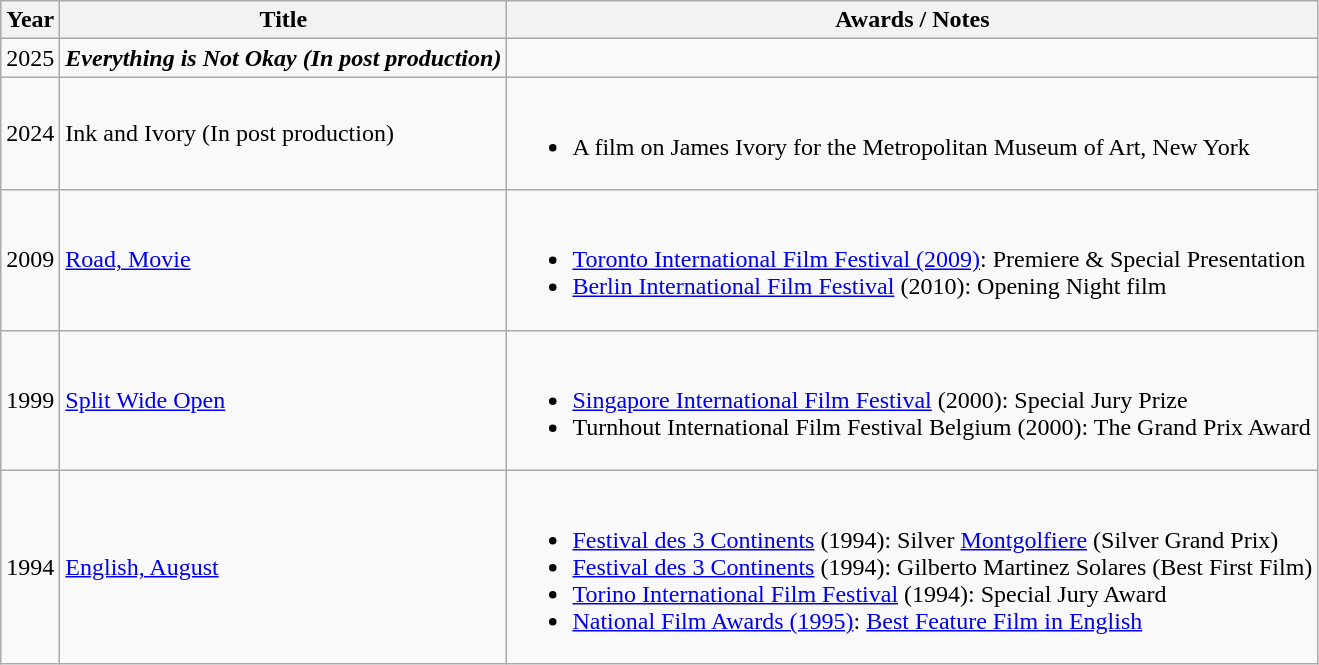<table class="wikitable sortable">
<tr>
<th>Year</th>
<th>Title</th>
<th class="unsortable">Awards / Notes</th>
</tr>
<tr>
<td>2025</td>
<td><strong><em>Everything is Not Okay<strong> (In post production)<em></td>
<td></td>
</tr>
<tr>
<td>2024</td>
<td></em></strong>Ink and Ivory</strong> (In post production)</td>
<td><br><ul><li>A film on James Ivory for the Metropolitan Museum of Art, New York</li></ul></td>
</tr>
<tr>
<td>2009</td>
<td></em><a href='#'>Road, Movie</a><em></td>
<td><br><ul><li><a href='#'>Toronto International Film Festival (2009)</a>: Premiere & Special Presentation</li><li><a href='#'>Berlin International Film Festival</a> (2010): Opening Night film</li></ul></td>
</tr>
<tr>
<td>1999</td>
<td></em><a href='#'>Split Wide Open</a><em></td>
<td><br><ul><li><a href='#'>Singapore International Film Festival</a> (2000): Special Jury Prize</li><li>Turnhout International Film Festival Belgium (2000): The Grand Prix Award</li></ul></td>
</tr>
<tr>
<td>1994</td>
<td><a href='#'></em>English, August<em></a></td>
<td><br><ul><li><a href='#'>Festival des 3 Continents</a> (1994): Silver <a href='#'>Montgolfiere</a> (Silver Grand Prix)</li><li><a href='#'>Festival des 3 Continents</a> (1994): Gilberto Martinez Solares (Best First Film)</li><li><a href='#'>Torino International Film Festival</a> (1994): Special Jury Award</li><li><a href='#'>National Film Awards (1995)</a>: <a href='#'>Best Feature Film in English</a></li></ul></td>
</tr>
</table>
